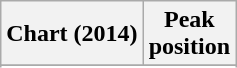<table class="wikitable sortable plainrowheaders" style="text-align:center">
<tr>
<th scope="col">Chart (2014)</th>
<th scope="col">Peak<br>position</th>
</tr>
<tr>
</tr>
<tr>
</tr>
</table>
